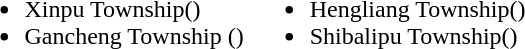<table>
<tr>
<td valign="top"><br><ul><li>Xinpu Township()</li><li>Gancheng Township ()</li></ul></td>
<td valign="top"><br><ul><li>Hengliang Township()</li><li>Shibalipu Township()</li></ul></td>
</tr>
</table>
